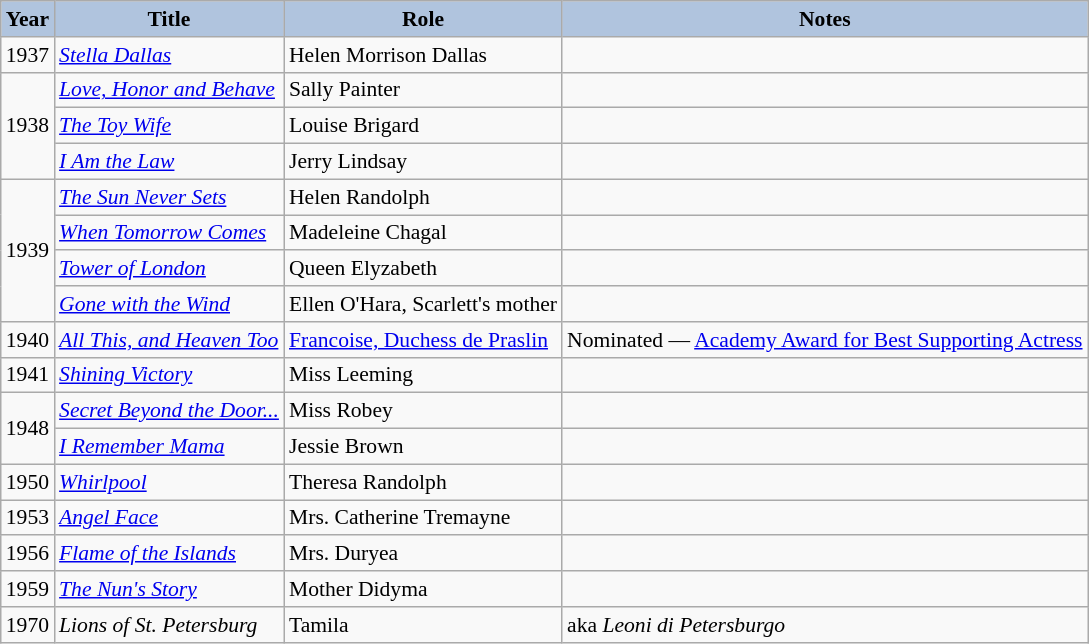<table class="wikitable" style="font-size:90%;">
<tr>
<th style="background:#B0C4DE;">Year</th>
<th style="background:#B0C4DE;">Title</th>
<th style="background:#B0C4DE;">Role</th>
<th style="background:#B0C4DE;">Notes</th>
</tr>
<tr>
<td>1937</td>
<td><em><a href='#'>Stella Dallas</a></em></td>
<td>Helen Morrison Dallas</td>
<td></td>
</tr>
<tr>
<td rowspan=3>1938</td>
<td><em><a href='#'>Love, Honor and Behave</a></em></td>
<td>Sally Painter</td>
<td></td>
</tr>
<tr>
<td><em><a href='#'>The Toy Wife</a></em></td>
<td>Louise Brigard</td>
<td></td>
</tr>
<tr>
<td><em><a href='#'>I Am the Law</a></em></td>
<td>Jerry Lindsay</td>
<td></td>
</tr>
<tr>
<td rowspan=4>1939</td>
<td><em><a href='#'>The Sun Never Sets</a></em></td>
<td>Helen Randolph</td>
<td></td>
</tr>
<tr>
<td><em><a href='#'>When Tomorrow Comes</a></em></td>
<td>Madeleine Chagal</td>
<td></td>
</tr>
<tr>
<td><em><a href='#'>Tower of London</a></em></td>
<td>Queen Elyzabeth</td>
<td></td>
</tr>
<tr>
<td><em><a href='#'>Gone with the Wind</a></em></td>
<td>Ellen O'Hara, Scarlett's mother</td>
<td></td>
</tr>
<tr>
<td>1940</td>
<td><em><a href='#'>All This, and Heaven Too</a></em></td>
<td><a href='#'>Francoise, Duchess de Praslin</a></td>
<td>Nominated — <a href='#'>Academy Award for Best Supporting Actress</a></td>
</tr>
<tr>
<td>1941</td>
<td><em><a href='#'>Shining Victory</a></em></td>
<td>Miss Leeming</td>
<td></td>
</tr>
<tr>
<td rowspan=2>1948</td>
<td><em><a href='#'>Secret Beyond the Door...</a></em></td>
<td>Miss Robey</td>
<td></td>
</tr>
<tr>
<td><em><a href='#'>I Remember Mama</a></em></td>
<td>Jessie Brown</td>
<td></td>
</tr>
<tr>
<td>1950</td>
<td><em><a href='#'>Whirlpool</a></em></td>
<td>Theresa Randolph</td>
<td></td>
</tr>
<tr>
<td>1953</td>
<td><em><a href='#'>Angel Face</a></em></td>
<td>Mrs. Catherine Tremayne</td>
<td></td>
</tr>
<tr>
<td>1956</td>
<td><em><a href='#'>Flame of the Islands</a></em></td>
<td>Mrs. Duryea</td>
<td></td>
</tr>
<tr>
<td>1959</td>
<td><em><a href='#'>The Nun's Story</a></em></td>
<td>Mother Didyma</td>
<td></td>
</tr>
<tr>
<td>1970</td>
<td><em>Lions of St. Petersburg</em></td>
<td>Tamila</td>
<td>aka <em>Leoni di Petersburgo</em></td>
</tr>
</table>
